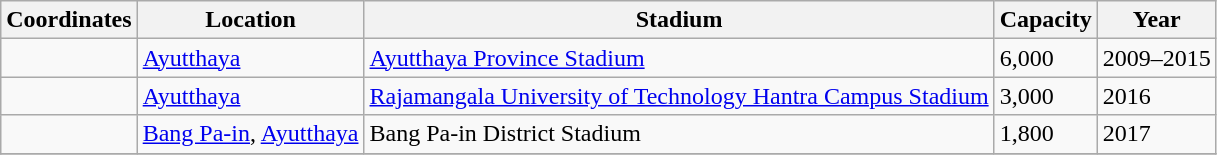<table class="wikitable sortable">
<tr>
<th>Coordinates</th>
<th>Location</th>
<th>Stadium</th>
<th>Capacity</th>
<th>Year</th>
</tr>
<tr>
<td></td>
<td><a href='#'>Ayutthaya</a></td>
<td><a href='#'>Ayutthaya Province Stadium</a></td>
<td>6,000</td>
<td>2009–2015</td>
</tr>
<tr>
<td></td>
<td><a href='#'>Ayutthaya</a></td>
<td><a href='#'>Rajamangala University of Technology Hantra Campus Stadium</a></td>
<td>3,000</td>
<td>2016</td>
</tr>
<tr>
<td></td>
<td><a href='#'>Bang Pa-in</a>, <a href='#'>Ayutthaya</a></td>
<td>Bang Pa-in District Stadium</td>
<td>1,800</td>
<td>2017</td>
</tr>
<tr>
</tr>
</table>
